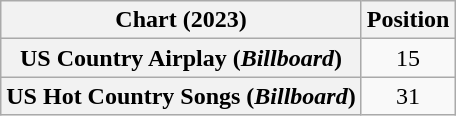<table class="wikitable sortable plainrowheaders" style="text-align:center">
<tr>
<th scope="col">Chart (2023)</th>
<th scope="col">Position</th>
</tr>
<tr>
<th scope="row">US Country Airplay (<em>Billboard</em>)</th>
<td>15</td>
</tr>
<tr>
<th scope="row">US Hot Country Songs (<em>Billboard</em>)</th>
<td>31</td>
</tr>
</table>
